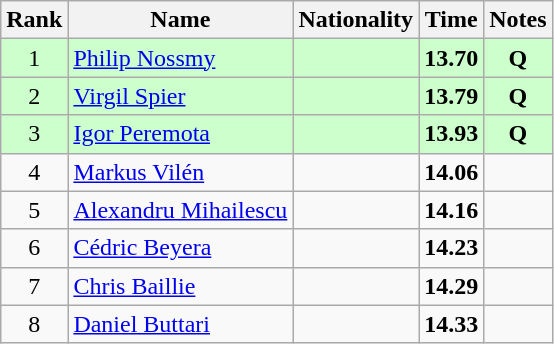<table class="wikitable sortable" style="text-align:center">
<tr>
<th>Rank</th>
<th>Name</th>
<th>Nationality</th>
<th>Time</th>
<th>Notes</th>
</tr>
<tr bgcolor=ccffcc>
<td>1</td>
<td align=left><a href='#'>Philip Nossmy</a></td>
<td align=left></td>
<td><strong>13.70</strong></td>
<td><strong>Q</strong></td>
</tr>
<tr bgcolor=ccffcc>
<td>2</td>
<td align=left><a href='#'>Virgil Spier</a></td>
<td align=left></td>
<td><strong>13.79</strong></td>
<td><strong>Q</strong></td>
</tr>
<tr bgcolor=ccffcc>
<td>3</td>
<td align=left><a href='#'>Igor Peremota</a></td>
<td align=left></td>
<td><strong>13.93</strong></td>
<td><strong>Q</strong></td>
</tr>
<tr>
<td>4</td>
<td align=left><a href='#'>Markus Vilén</a></td>
<td align=left></td>
<td><strong>14.06</strong></td>
<td></td>
</tr>
<tr>
<td>5</td>
<td align=left><a href='#'>Alexandru Mihailescu</a></td>
<td align=left></td>
<td><strong>14.16</strong></td>
<td></td>
</tr>
<tr>
<td>6</td>
<td align=left><a href='#'>Cédric Beyera</a></td>
<td align=left></td>
<td><strong>14.23</strong></td>
<td></td>
</tr>
<tr>
<td>7</td>
<td align=left><a href='#'>Chris Baillie</a></td>
<td align=left></td>
<td><strong>14.29</strong></td>
<td></td>
</tr>
<tr>
<td>8</td>
<td align=left><a href='#'>Daniel Buttari</a></td>
<td align=left></td>
<td><strong>14.33</strong></td>
<td></td>
</tr>
</table>
